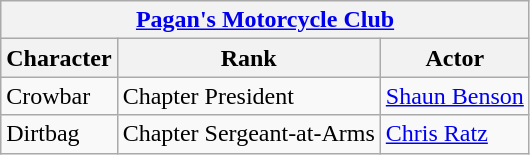<table class="wikitable">
<tr>
<th colspan="3"><a href='#'>Pagan's Motorcycle Club</a></th>
</tr>
<tr>
<th>Character</th>
<th>Rank</th>
<th>Actor</th>
</tr>
<tr>
<td>Crowbar</td>
<td>Chapter President</td>
<td><a href='#'>Shaun Benson</a></td>
</tr>
<tr>
<td>Dirtbag</td>
<td>Chapter Sergeant-at-Arms</td>
<td><a href='#'>Chris Ratz</a></td>
</tr>
</table>
